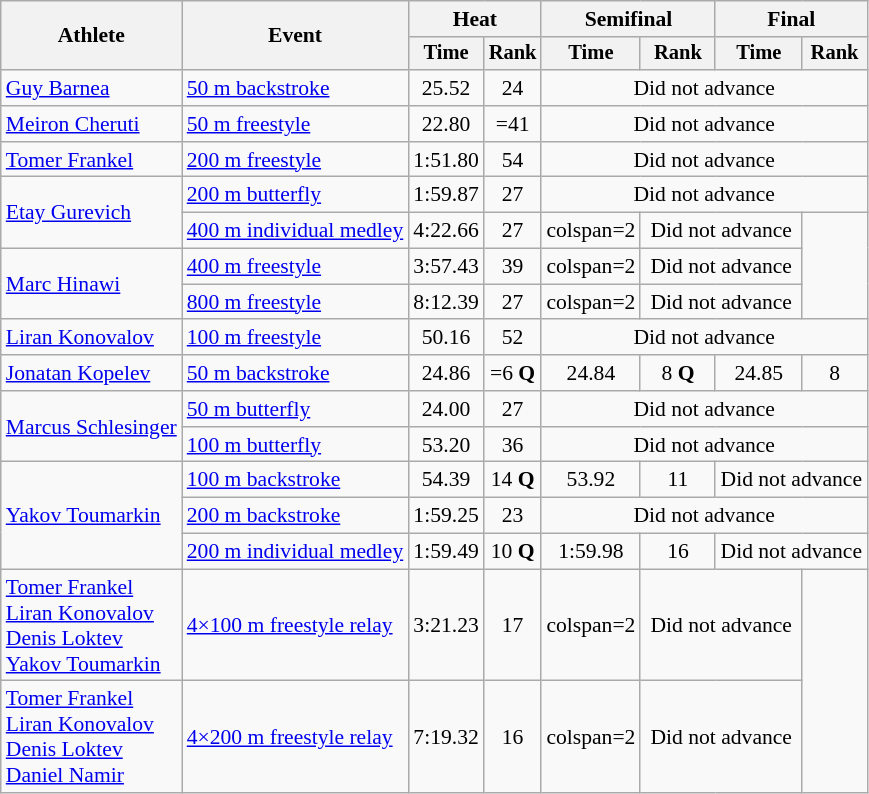<table class=wikitable style="font-size:90%">
<tr>
<th rowspan="2">Athlete</th>
<th rowspan="2">Event</th>
<th colspan="2">Heat</th>
<th colspan="2">Semifinal</th>
<th colspan="2">Final</th>
</tr>
<tr style="font-size:95%">
<th>Time</th>
<th>Rank</th>
<th>Time</th>
<th>Rank</th>
<th>Time</th>
<th>Rank</th>
</tr>
<tr align=center>
<td align=left><a href='#'>Guy Barnea</a></td>
<td align=left><a href='#'>50 m backstroke</a></td>
<td>25.52</td>
<td>24</td>
<td colspan=4>Did not advance</td>
</tr>
<tr align=center>
<td align=left><a href='#'>Meiron Cheruti</a></td>
<td align=left><a href='#'>50 m freestyle</a></td>
<td>22.80</td>
<td>=41</td>
<td colspan=4>Did not advance</td>
</tr>
<tr align=center>
<td align=left><a href='#'>Tomer Frankel</a></td>
<td align=left><a href='#'>200 m freestyle</a></td>
<td>1:51.80</td>
<td>54</td>
<td colspan=4>Did not advance</td>
</tr>
<tr align=center>
<td align=left rowspan=2><a href='#'>Etay Gurevich</a></td>
<td align=left><a href='#'>200 m butterfly</a></td>
<td>1:59.87</td>
<td>27</td>
<td colspan=4>Did not advance</td>
</tr>
<tr align=center>
<td align=left><a href='#'>400 m individual medley</a></td>
<td>4:22.66</td>
<td>27</td>
<td>colspan=2 </td>
<td colspan=2>Did not advance</td>
</tr>
<tr align=center>
<td align=left rowspan=2><a href='#'>Marc Hinawi</a></td>
<td align=left><a href='#'>400 m freestyle</a></td>
<td>3:57.43</td>
<td>39</td>
<td>colspan=2 </td>
<td colspan=2>Did not advance</td>
</tr>
<tr align=center>
<td align=left><a href='#'>800 m freestyle</a></td>
<td>8:12.39</td>
<td>27</td>
<td>colspan=2 </td>
<td colspan=2>Did not advance</td>
</tr>
<tr align=center>
<td align=left><a href='#'>Liran Konovalov</a></td>
<td align=left><a href='#'>100 m freestyle</a></td>
<td>50.16</td>
<td>52</td>
<td colspan=4>Did not advance</td>
</tr>
<tr align=center>
<td align=left><a href='#'>Jonatan Kopelev</a></td>
<td align=left><a href='#'>50 m backstroke</a></td>
<td>24.86</td>
<td>=6 <strong>Q</strong></td>
<td>24.84</td>
<td>8 <strong>Q</strong></td>
<td>24.85</td>
<td>8</td>
</tr>
<tr align=center>
<td align=left rowspan=2><a href='#'>Marcus Schlesinger</a></td>
<td align=left><a href='#'>50 m butterfly</a></td>
<td>24.00</td>
<td>27</td>
<td colspan=4>Did not advance</td>
</tr>
<tr align=center>
<td align=left><a href='#'>100 m butterfly</a></td>
<td>53.20</td>
<td>36</td>
<td colspan=4>Did not advance</td>
</tr>
<tr align=center>
<td align=left rowspan=3><a href='#'>Yakov Toumarkin</a></td>
<td align=left><a href='#'>100 m backstroke</a></td>
<td>54.39</td>
<td>14 <strong>Q</strong></td>
<td>53.92</td>
<td>11</td>
<td colspan=2>Did not advance</td>
</tr>
<tr align=center>
<td align=left><a href='#'>200 m backstroke</a></td>
<td>1:59.25</td>
<td>23</td>
<td colspan=4>Did not advance</td>
</tr>
<tr align=center>
<td align=left><a href='#'>200 m individual medley</a></td>
<td>1:59.49</td>
<td>10 <strong>Q</strong></td>
<td>1:59.98</td>
<td>16</td>
<td colspan=2>Did not advance</td>
</tr>
<tr align=center>
<td align=left><a href='#'>Tomer Frankel</a><br><a href='#'>Liran Konovalov</a><br><a href='#'>Denis Loktev</a><br><a href='#'>Yakov Toumarkin</a></td>
<td align=left><a href='#'>4×100 m freestyle relay</a></td>
<td>3:21.23</td>
<td>17</td>
<td>colspan=2 </td>
<td colspan=2>Did not advance</td>
</tr>
<tr align=center>
<td align=left><a href='#'>Tomer Frankel</a><br><a href='#'>Liran Konovalov</a><br><a href='#'>Denis Loktev</a><br><a href='#'>Daniel Namir</a></td>
<td align=left><a href='#'>4×200 m freestyle relay</a></td>
<td>7:19.32</td>
<td>16</td>
<td>colspan=2 </td>
<td colspan=2>Did not advance</td>
</tr>
</table>
